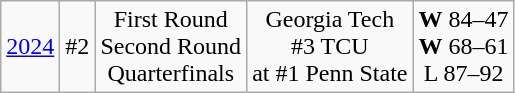<table class="wikitable">
<tr align="center">
<td><a href='#'>2024</a></td>
<td>#2</td>
<td>First Round<br>Second Round<br>Quarterfinals</td>
<td>Georgia Tech<br> #3 TCU<br>at #1 Penn State</td>
<td><strong>W</strong> 84–47<br><strong>W</strong> 68–61<br>L 87–92</td>
</tr>
</table>
